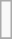<table class="wikitable">
<tr ---->
<td><br></td>
</tr>
<tr --->
</tr>
</table>
